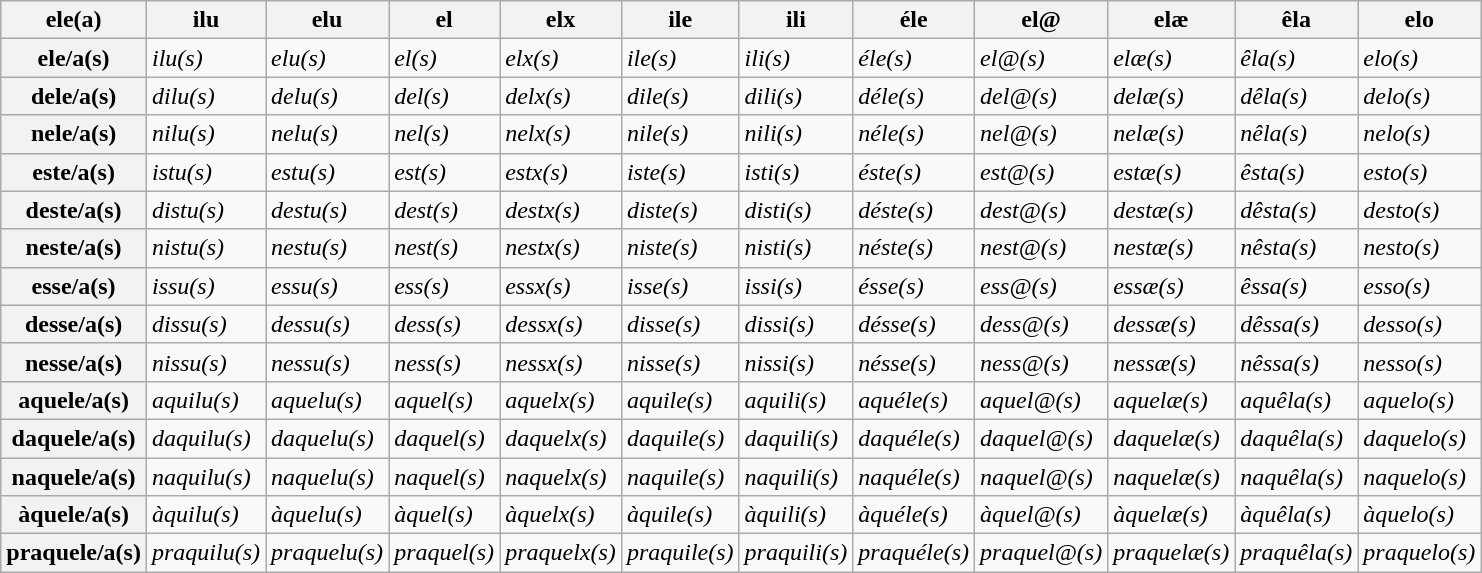<table class="wikitable">
<tr>
<th>ele(a)</th>
<th>ilu</th>
<th>elu</th>
<th>el</th>
<th>elx</th>
<th>ile</th>
<th>ili</th>
<th>éle</th>
<th>el@</th>
<th>elæ</th>
<th>êla</th>
<th>elo</th>
</tr>
<tr>
<th>ele/a(s)</th>
<td><em>ilu(s)</em></td>
<td><em>elu(s)</em></td>
<td><em>el(s)</em></td>
<td><em>elx(s)</em></td>
<td><em>ile(s)</em></td>
<td><em>ili(s)</em></td>
<td><em>éle(s)</em></td>
<td><em>el@(s)</em></td>
<td><em>elæ(s)</em></td>
<td><em>êla(s)</em></td>
<td><em>elo(s)</em></td>
</tr>
<tr>
<th>dele/a(s)</th>
<td><em>dilu(s)</em></td>
<td><em>delu(s)</em></td>
<td><em>del(s)</em></td>
<td><em>delx(s)</em></td>
<td><em>dile(s)</em></td>
<td><em>dili(s)</em></td>
<td><em>déle(s)</em></td>
<td><em>del@(s)</em></td>
<td><em>delæ(s)</em></td>
<td><em>dêla(s)</em></td>
<td><em>delo(s)</em></td>
</tr>
<tr>
<th>nele/a(s)</th>
<td><em>nilu(s)</em></td>
<td><em>nelu(s)</em></td>
<td><em>nel(s)</em></td>
<td><em>nelx(s)</em></td>
<td><em>nile(s)</em></td>
<td><em>nili(s)</em></td>
<td><em>néle(s)</em></td>
<td><em>nel@(s)</em></td>
<td><em>nelæ(s)</em></td>
<td><em>nêla(s)</em></td>
<td><em>nelo(s)</em></td>
</tr>
<tr>
<th>este/a(s)</th>
<td><em>istu(s)</em></td>
<td><em>estu(s)</em></td>
<td><em>est(s)</em></td>
<td><em>estx(s)</em></td>
<td><em>iste(s)</em></td>
<td><em>isti(s)</em></td>
<td><em>éste(s)</em></td>
<td><em>est@(s)</em></td>
<td><em>estæ(s)</em></td>
<td><em>êsta(s)</em></td>
<td><em>esto(s)</em></td>
</tr>
<tr>
<th>deste/a(s)</th>
<td><em>distu(s)</em></td>
<td><em>destu(s)</em></td>
<td><em>dest(s)</em></td>
<td><em>destx(s)</em></td>
<td><em>diste(s)</em></td>
<td><em>disti(s)</em></td>
<td><em>déste(s)</em></td>
<td><em>dest@(s)</em></td>
<td><em>destæ(s)</em></td>
<td><em>dêsta(s)</em></td>
<td><em>desto(s)</em></td>
</tr>
<tr>
<th>neste/a(s)</th>
<td><em>nistu(s)</em></td>
<td><em>nestu(s)</em></td>
<td><em>nest(s)</em></td>
<td><em>nestx(s)</em></td>
<td><em>niste(s)</em></td>
<td><em>nisti(s)</em></td>
<td><em>néste(s)</em></td>
<td><em>nest@(s)</em></td>
<td><em>nestæ(s)</em></td>
<td><em>nêsta(s)</em></td>
<td><em>nesto(s)</em></td>
</tr>
<tr>
<th>esse/a(s)</th>
<td><em>issu(s)</em></td>
<td><em>essu(s)</em></td>
<td><em>ess(s)</em></td>
<td><em>essx(s)</em></td>
<td><em>isse(s)</em></td>
<td><em>issi(s)</em></td>
<td><em>ésse(s)</em></td>
<td><em>ess@(s)</em></td>
<td><em>essæ(s)</em></td>
<td><em>êssa(s)</em></td>
<td><em>esso(s)</em></td>
</tr>
<tr>
<th>desse/a(s)</th>
<td><em>dissu(s)</em></td>
<td><em>dessu(s)</em></td>
<td><em>dess(s)</em></td>
<td><em>dessx(s)</em></td>
<td><em>disse(s)</em></td>
<td><em>dissi(s)</em></td>
<td><em>désse(s)</em></td>
<td><em>dess@(s)</em></td>
<td><em>dessæ(s)</em></td>
<td><em>dêssa(s)</em></td>
<td><em>desso(s)</em></td>
</tr>
<tr>
<th>nesse/a(s)</th>
<td><em>nissu(s)</em></td>
<td><em>nessu(s)</em></td>
<td><em>ness(s)</em></td>
<td><em>nessx(s)</em></td>
<td><em>nisse(s)</em></td>
<td><em>nissi(s)</em></td>
<td><em>nésse(s)</em></td>
<td><em>ness@(s)</em></td>
<td><em>nessæ(s)</em></td>
<td><em>nêssa(s)</em></td>
<td><em>nesso(s)</em></td>
</tr>
<tr>
<th>aquele/a(s)</th>
<td><em>aquilu(s)</em></td>
<td><em>aquelu(s)</em></td>
<td><em>aquel(s)</em></td>
<td><em>aquelx(s)</em></td>
<td><em>aquile(s)</em></td>
<td><em>aquili(s)</em></td>
<td><em>aquéle(s)</em></td>
<td><em>aquel@(s)</em></td>
<td><em>aquelæ(s)</em></td>
<td><em>aquêla(s)</em></td>
<td><em>aquelo(s)</em></td>
</tr>
<tr>
<th>daquele/a(s)</th>
<td><em>daquilu(s)</em></td>
<td><em>daquelu(s)</em></td>
<td><em>daquel(s)</em></td>
<td><em>daquelx(s)</em></td>
<td><em>daquile(s)</em></td>
<td><em>daquili(s)</em></td>
<td><em>daquéle(s)</em></td>
<td><em>daquel@(s)</em></td>
<td><em>daquelæ(s)</em></td>
<td><em>daquêla(s)</em></td>
<td><em>daquelo(s)</em></td>
</tr>
<tr>
<th>naquele/a(s)</th>
<td><em>naquilu(s)</em></td>
<td><em>naquelu(s)</em></td>
<td><em>naquel(s)</em></td>
<td><em>naquelx(s)</em></td>
<td><em>naquile(s)</em></td>
<td><em>naquili(s)</em></td>
<td><em>naquéle(s)</em></td>
<td><em>naquel@(s)</em></td>
<td><em>naquelæ(s)</em></td>
<td><em>naquêla(s)</em></td>
<td><em>naquelo(s)</em></td>
</tr>
<tr>
<th>àquele/a(s)</th>
<td><em>àquilu(s)</em></td>
<td><em>àquelu(s)</em></td>
<td><em>àquel(s)</em></td>
<td><em>àquelx(s)</em></td>
<td><em>àquile(s)</em></td>
<td><em>àquili(s)</em></td>
<td><em>àquéle(s)</em></td>
<td><em>àquel@(s)</em></td>
<td><em>àquelæ(s)</em></td>
<td><em>àquêla(s)</em></td>
<td><em>àquelo(s)</em></td>
</tr>
<tr>
<th>praquele/a(s)</th>
<td><em>praquilu(s)</em></td>
<td><em>praquelu(s)</em></td>
<td><em>praquel(s)</em></td>
<td><em>praquelx(s)</em></td>
<td><em>praquile(s)</em></td>
<td><em>praquili(s)</em></td>
<td><em>praquéle(s)</em></td>
<td><em>praquel@(s)</em></td>
<td><em>praquelæ(s)</em></td>
<td><em>praquêla(s)</em></td>
<td><em>praquelo(s)</em></td>
</tr>
</table>
